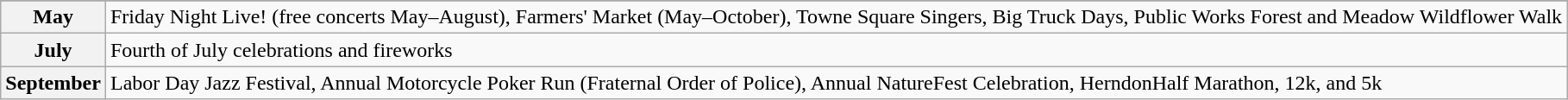<table class="wikitable">
<tr>
</tr>
<tr>
<th>May</th>
<td>Friday Night Live! (free concerts May–August), Farmers' Market (May–October), Towne Square Singers, Big Truck Days, Public Works Forest and Meadow Wildflower Walk</td>
</tr>
<tr>
<th>July</th>
<td>Fourth of July celebrations and fireworks</td>
</tr>
<tr>
<th>September</th>
<td>Labor Day Jazz Festival, Annual Motorcycle Poker Run (Fraternal Order of Police), Annual NatureFest Celebration, HerndonHalf Marathon, 12k, and 5k</td>
</tr>
</table>
